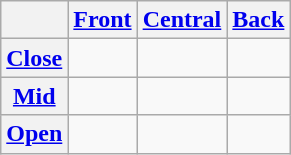<table class="wikitable" style="text-align:center">
<tr>
<th></th>
<th><a href='#'>Front</a></th>
<th><a href='#'>Central</a></th>
<th><a href='#'>Back</a></th>
</tr>
<tr>
<th><a href='#'>Close</a></th>
<td>  </td>
<td>  </td>
<td>  </td>
</tr>
<tr>
<th><a href='#'>Mid</a></th>
<td>  </td>
<td>  </td>
<td>  </td>
</tr>
<tr>
<th><a href='#'>Open</a></th>
<td></td>
<td>  </td>
<td></td>
</tr>
</table>
